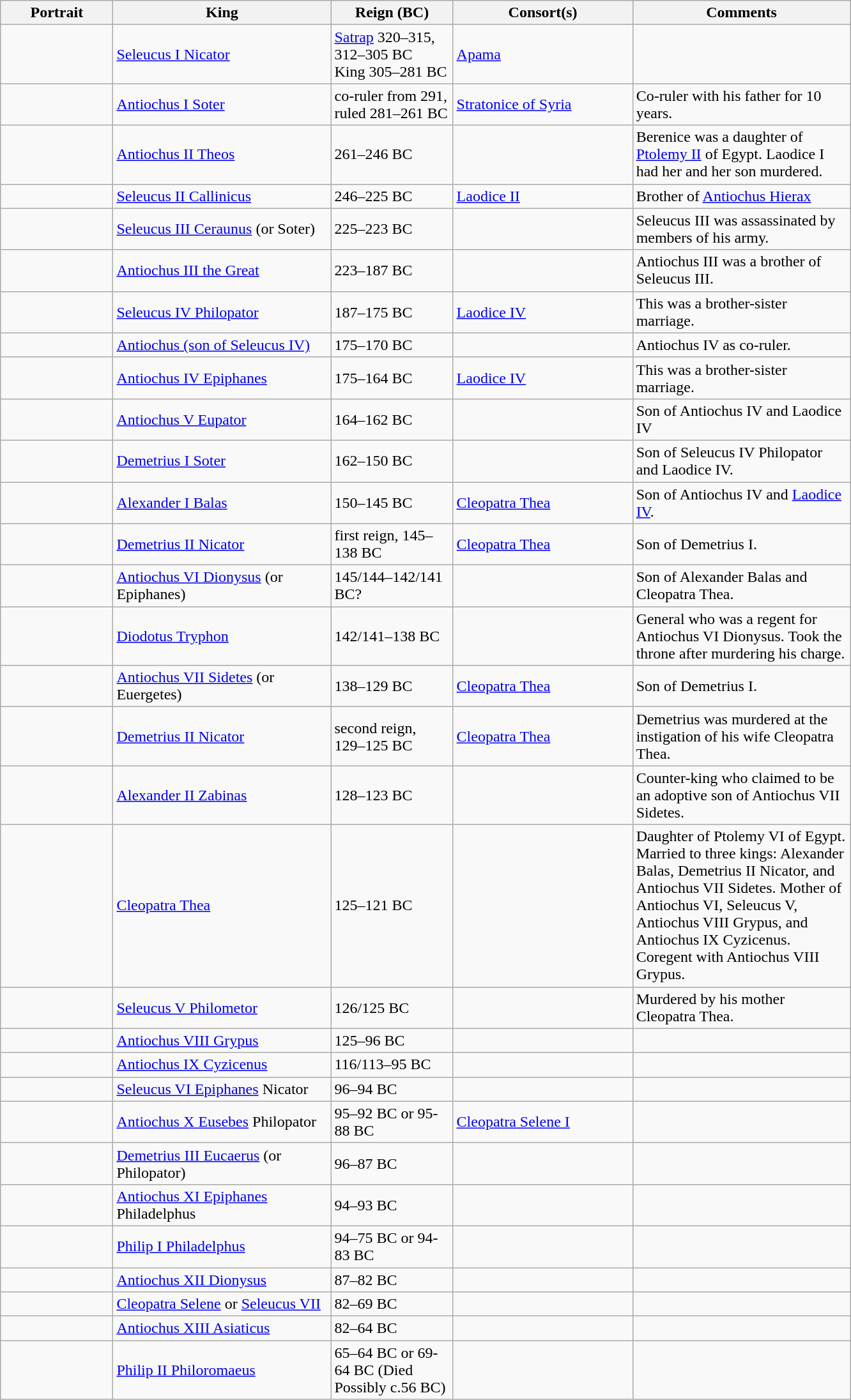<table class="wikitable" align="center"  style="margin: 1em auto 1em auto">
<tr>
<th align="center" width="110px">Portrait</th>
<th width="220px">King</th>
<th align="center"  width="120px">Reign (BC)</th>
<th width="180px">Consort(s)</th>
<th width="220px">Comments</th>
</tr>
<tr>
<td></td>
<td><a href='#'>Seleucus I Nicator</a></td>
<td><a href='#'>Satrap</a> 320–315, 312–305 BC <br> King 305–281 BC</td>
<td><a href='#'>Apama</a></td>
<td></td>
</tr>
<tr>
<td></td>
<td><a href='#'>Antiochus I Soter</a></td>
<td>co-ruler from 291, ruled 281–261 BC</td>
<td><a href='#'>Stratonice of Syria</a></td>
<td>Co-ruler with his father for 10 years.</td>
</tr>
<tr>
<td></td>
<td><a href='#'>Antiochus II Theos</a></td>
<td>261–246 BC</td>
<td></td>
<td>Berenice was a daughter of <a href='#'>Ptolemy II</a> of Egypt. Laodice I had her and her son murdered.</td>
</tr>
<tr>
<td></td>
<td><a href='#'>Seleucus II Callinicus</a></td>
<td>246–225 BC</td>
<td><a href='#'>Laodice II</a></td>
<td>Brother of <a href='#'>Antiochus Hierax</a></td>
</tr>
<tr>
<td></td>
<td><a href='#'>Seleucus III Ceraunus</a> (or Soter)</td>
<td>225–223 BC</td>
<td></td>
<td>Seleucus III was assassinated by members of his army.</td>
</tr>
<tr>
<td></td>
<td><a href='#'>Antiochus III the Great</a></td>
<td>223–187 BC</td>
<td></td>
<td>Antiochus III was a brother of Seleucus III.</td>
</tr>
<tr>
<td></td>
<td><a href='#'>Seleucus IV Philopator</a></td>
<td>187–175 BC</td>
<td><a href='#'>Laodice IV</a></td>
<td>This was a brother-sister marriage.</td>
</tr>
<tr>
<td></td>
<td><a href='#'>Antiochus (son of Seleucus IV)</a></td>
<td>175–170 BC</td>
<td></td>
<td>Antiochus IV as co-ruler.</td>
</tr>
<tr>
<td></td>
<td><a href='#'>Antiochus IV Epiphanes</a></td>
<td>175–164 BC</td>
<td><a href='#'>Laodice IV</a></td>
<td>This was a brother-sister marriage.</td>
</tr>
<tr>
<td></td>
<td><a href='#'>Antiochus V Eupator</a></td>
<td>164–162 BC</td>
<td></td>
<td>Son of Antiochus IV and Laodice IV</td>
</tr>
<tr>
<td></td>
<td><a href='#'>Demetrius I Soter</a></td>
<td>162–150 BC</td>
<td></td>
<td>Son of Seleucus IV Philopator and Laodice IV.</td>
</tr>
<tr>
<td></td>
<td><a href='#'>Alexander I Balas</a></td>
<td>150–145 BC</td>
<td><a href='#'>Cleopatra Thea</a></td>
<td>Son of Antiochus IV and <a href='#'>Laodice IV</a>.</td>
</tr>
<tr>
<td></td>
<td><a href='#'>Demetrius II Nicator</a></td>
<td>first reign, 145–138 BC</td>
<td><a href='#'>Cleopatra Thea</a></td>
<td>Son of Demetrius I.</td>
</tr>
<tr>
<td></td>
<td><a href='#'>Antiochus VI Dionysus</a> (or Epiphanes)</td>
<td>145/144–142/141 BC?</td>
<td></td>
<td>Son of Alexander Balas and Cleopatra Thea.</td>
</tr>
<tr>
<td></td>
<td><a href='#'>Diodotus Tryphon</a></td>
<td>142/141–138 BC</td>
<td></td>
<td>General who was a regent for Antiochus VI Dionysus. Took the throne after murdering his charge.</td>
</tr>
<tr>
<td></td>
<td><a href='#'>Antiochus VII Sidetes</a> (or Euergetes)</td>
<td>138–129 BC</td>
<td><a href='#'>Cleopatra Thea</a></td>
<td>Son of Demetrius I.</td>
</tr>
<tr>
<td></td>
<td><a href='#'>Demetrius II Nicator</a></td>
<td>second reign, 129–125 BC</td>
<td><a href='#'>Cleopatra Thea</a></td>
<td>Demetrius was murdered at the instigation of his wife Cleopatra Thea.</td>
</tr>
<tr>
<td></td>
<td><a href='#'>Alexander II Zabinas</a></td>
<td>128–123 BC</td>
<td></td>
<td>Counter-king who claimed to be an adoptive son of Antiochus VII Sidetes.</td>
</tr>
<tr>
<td></td>
<td><a href='#'>Cleopatra Thea</a></td>
<td>125–121 BC</td>
<td></td>
<td>Daughter of Ptolemy VI of Egypt. Married to three kings: Alexander Balas, Demetrius II Nicator, and Antiochus VII Sidetes. Mother of Antiochus VI, Seleucus V, Antiochus VIII Grypus, and Antiochus IX Cyzicenus. Coregent with Antiochus VIII Grypus.</td>
</tr>
<tr>
<td></td>
<td><a href='#'>Seleucus V Philometor</a></td>
<td>126/125 BC</td>
<td></td>
<td>Murdered by his mother Cleopatra Thea.</td>
</tr>
<tr>
<td></td>
<td><a href='#'>Antiochus VIII Grypus</a></td>
<td>125–96 BC</td>
<td></td>
<td></td>
</tr>
<tr>
<td></td>
<td><a href='#'>Antiochus IX Cyzicenus</a></td>
<td>116/113–95 BC</td>
<td></td>
<td></td>
</tr>
<tr>
<td></td>
<td><a href='#'>Seleucus VI Epiphanes</a> Nicator</td>
<td>96–94 BC</td>
<td></td>
<td></td>
</tr>
<tr>
<td></td>
<td><a href='#'>Antiochus X Eusebes</a> Philopator</td>
<td>95–92 BC or 95-88 BC</td>
<td><a href='#'>Cleopatra Selene I</a></td>
<td></td>
</tr>
<tr>
<td></td>
<td><a href='#'>Demetrius III Eucaerus</a> (or Philopator)</td>
<td>96–87 BC</td>
<td></td>
<td></td>
</tr>
<tr>
<td></td>
<td><a href='#'>Antiochus XI Epiphanes</a> Philadelphus</td>
<td>94–93 BC</td>
<td></td>
<td></td>
</tr>
<tr>
<td></td>
<td><a href='#'>Philip I Philadelphus</a></td>
<td>94–75 BC or 94-83 BC</td>
<td></td>
<td></td>
</tr>
<tr>
<td></td>
<td><a href='#'>Antiochus XII Dionysus</a></td>
<td>87–82 BC</td>
<td></td>
<td></td>
</tr>
<tr>
<td></td>
<td><a href='#'>Cleopatra Selene</a> or <a href='#'>Seleucus VII</a></td>
<td>82–69 BC</td>
<td></td>
<td></td>
</tr>
<tr>
<td></td>
<td><a href='#'>Antiochus XIII Asiaticus</a></td>
<td>82–64 BC</td>
<td></td>
<td></td>
</tr>
<tr>
<td></td>
<td><a href='#'>Philip II Philoromaeus</a></td>
<td>65–64 BC or 69-64 BC (Died Possibly c.56 BC)</td>
<td></td>
<td></td>
</tr>
</table>
